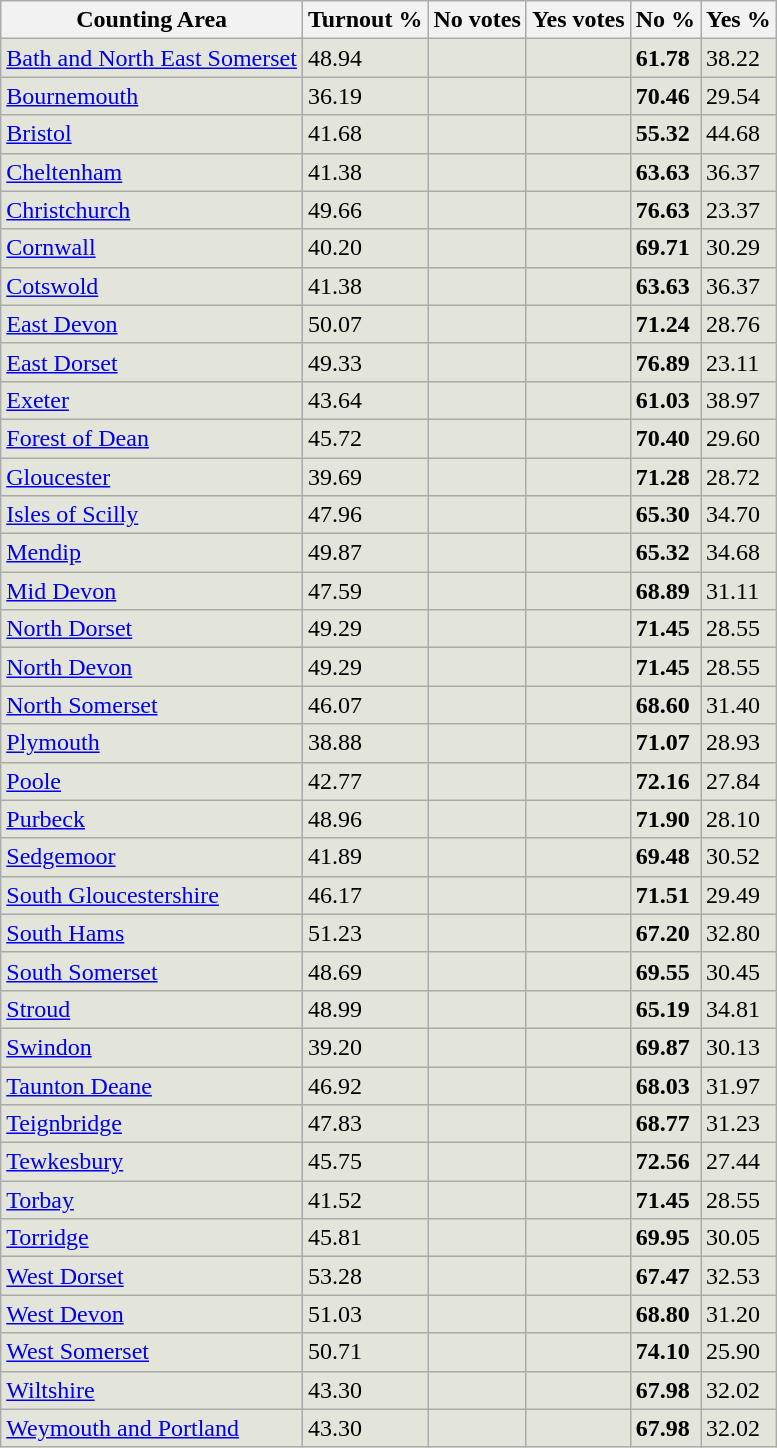<table class="wikitable sortable">
<tr>
<th>Counting Area</th>
<th>Turnout %</th>
<th>No votes</th>
<th>Yes votes</th>
<th>No %</th>
<th>Yes %</th>
</tr>
<tr style="background:#E3E4DA;">
<td><a href='#'>Bath and North East Somerset</a></td>
<td>48.94</td>
<td><strong></strong></td>
<td></td>
<td><strong>61.78</strong></td>
<td>38.22</td>
</tr>
<tr style="background:#E3E4DA;">
<td><a href='#'>Bournemouth</a></td>
<td>36.19</td>
<td><strong></strong></td>
<td></td>
<td><strong>70.46</strong></td>
<td>29.54</td>
</tr>
<tr style="background:#E3E4DA;">
<td><a href='#'>Bristol</a></td>
<td>41.68</td>
<td><strong></strong></td>
<td></td>
<td><strong>55.32</strong></td>
<td>44.68</td>
</tr>
<tr style="background:#E3E4DA;">
<td><a href='#'>Cheltenham</a></td>
<td>41.38</td>
<td><strong></strong></td>
<td></td>
<td><strong>63.63</strong></td>
<td>36.37</td>
</tr>
<tr style="background:#E3E4DA;">
<td><a href='#'>Christchurch</a></td>
<td>49.66</td>
<td><strong></strong></td>
<td></td>
<td><strong>76.63</strong></td>
<td>23.37</td>
</tr>
<tr style="background:#E3E4DA;">
<td><a href='#'>Cornwall</a></td>
<td>40.20</td>
<td><strong></strong></td>
<td></td>
<td><strong>69.71</strong></td>
<td>30.29</td>
</tr>
<tr style="background:#E3E4DA;">
<td><a href='#'>Cotswold</a></td>
<td>41.38</td>
<td><strong></strong></td>
<td></td>
<td><strong>63.63</strong></td>
<td>36.37</td>
</tr>
<tr style="background:#E3E4DA;">
<td><a href='#'>East Devon</a></td>
<td>50.07</td>
<td><strong></strong></td>
<td></td>
<td><strong>71.24</strong></td>
<td>28.76</td>
</tr>
<tr style="background:#E3E4DA;">
<td><a href='#'>East Dorset</a></td>
<td>49.33</td>
<td><strong></strong></td>
<td></td>
<td><strong>76.89</strong></td>
<td>23.11</td>
</tr>
<tr style="background:#E3E4DA;">
<td><a href='#'>Exeter</a></td>
<td>43.64</td>
<td><strong></strong></td>
<td></td>
<td><strong>61.03</strong></td>
<td>38.97</td>
</tr>
<tr style="background:#E3E4DA;">
<td><a href='#'>Forest of Dean</a></td>
<td>45.72</td>
<td><strong></strong></td>
<td></td>
<td><strong>70.40</strong></td>
<td>29.60</td>
</tr>
<tr style="background:#E3E4DA;">
<td><a href='#'>Gloucester</a></td>
<td>39.69</td>
<td><strong></strong></td>
<td></td>
<td><strong>71.28</strong></td>
<td>28.72</td>
</tr>
<tr style="background:#E3E4DA;">
<td><a href='#'>Isles of Scilly</a></td>
<td>47.96</td>
<td><strong></strong></td>
<td></td>
<td><strong>65.30</strong></td>
<td>34.70</td>
</tr>
<tr style="background:#E3E4DA;">
<td><a href='#'>Mendip</a></td>
<td>49.87</td>
<td><strong></strong></td>
<td></td>
<td><strong>65.32</strong></td>
<td>34.68</td>
</tr>
<tr style="background:#E3E4DA;">
<td><a href='#'>Mid Devon</a></td>
<td>47.59</td>
<td><strong></strong></td>
<td></td>
<td><strong>68.89</strong></td>
<td>31.11</td>
</tr>
<tr style="background:#E3E4DA;">
<td><a href='#'>North Dorset</a></td>
<td>49.29</td>
<td><strong></strong></td>
<td></td>
<td><strong>71.45</strong></td>
<td>28.55</td>
</tr>
<tr style="background:#E3E4DA;">
<td><a href='#'>North Devon</a></td>
<td>49.29</td>
<td><strong></strong></td>
<td></td>
<td><strong>71.45</strong></td>
<td>28.55</td>
</tr>
<tr style="background:#E3E4DA;">
<td><a href='#'>North Somerset</a></td>
<td>46.07</td>
<td><strong></strong></td>
<td></td>
<td><strong>68.60</strong></td>
<td>31.40</td>
</tr>
<tr style="background:#E3E4DA;">
<td><a href='#'>Plymouth</a></td>
<td>38.88</td>
<td><strong></strong></td>
<td></td>
<td><strong>71.07</strong></td>
<td>28.93</td>
</tr>
<tr style="background:#E3E4DA;">
<td><a href='#'>Poole</a></td>
<td>42.77</td>
<td><strong></strong></td>
<td></td>
<td><strong>72.16</strong></td>
<td>27.84</td>
</tr>
<tr style="background:#E3E4DA;">
<td><a href='#'>Purbeck</a></td>
<td>48.96</td>
<td><strong></strong></td>
<td></td>
<td><strong>71.90</strong></td>
<td>28.10</td>
</tr>
<tr style="background:#E3E4DA;">
<td><a href='#'>Sedgemoor</a></td>
<td>41.89</td>
<td><strong></strong></td>
<td></td>
<td><strong>69.48</strong></td>
<td>30.52</td>
</tr>
<tr style="background:#E3E4DA;">
<td><a href='#'>South Gloucestershire</a></td>
<td>46.17</td>
<td><strong></strong></td>
<td></td>
<td><strong>71.51</strong></td>
<td>29.49</td>
</tr>
<tr style="background:#E3E4DA;">
<td><a href='#'>South Hams</a></td>
<td>51.23</td>
<td><strong></strong></td>
<td></td>
<td><strong>67.20</strong></td>
<td>32.80</td>
</tr>
<tr style="background:#E3E4DA;">
<td><a href='#'>South Somerset</a></td>
<td>48.69</td>
<td><strong></strong></td>
<td></td>
<td><strong>69.55</strong></td>
<td>30.45</td>
</tr>
<tr style="background:#E3E4DA;">
<td><a href='#'>Stroud</a></td>
<td>48.99</td>
<td><strong></strong></td>
<td></td>
<td><strong>65.19</strong></td>
<td>34.81</td>
</tr>
<tr style="background:#E3E4DA;">
<td><a href='#'>Swindon</a></td>
<td>39.20</td>
<td><strong></strong></td>
<td></td>
<td><strong>69.87</strong></td>
<td>30.13</td>
</tr>
<tr style="background:#E3E4DA;">
<td><a href='#'>Taunton Deane</a></td>
<td>46.92</td>
<td><strong></strong></td>
<td></td>
<td><strong>68.03</strong></td>
<td>31.97</td>
</tr>
<tr style="background:#E3E4DA;">
<td><a href='#'>Teignbridge</a></td>
<td>47.83</td>
<td><strong></strong></td>
<td></td>
<td><strong>68.77</strong></td>
<td>31.23</td>
</tr>
<tr style="background:#E3E4DA;">
<td><a href='#'>Tewkesbury</a></td>
<td>45.75</td>
<td><strong></strong></td>
<td></td>
<td><strong>72.56</strong></td>
<td>27.44</td>
</tr>
<tr style="background:#E3E4DA;">
<td><a href='#'>Torbay</a></td>
<td>41.52</td>
<td><strong></strong></td>
<td></td>
<td><strong>71.45</strong></td>
<td>28.55</td>
</tr>
<tr style="background:#E3E4DA;">
<td><a href='#'>Torridge</a></td>
<td>45.81</td>
<td><strong></strong></td>
<td></td>
<td><strong>69.95</strong></td>
<td>30.05</td>
</tr>
<tr style="background:#E3E4DA;">
<td><a href='#'>West Dorset</a></td>
<td>53.28</td>
<td><strong></strong></td>
<td></td>
<td><strong>67.47</strong></td>
<td>32.53</td>
</tr>
<tr style="background:#E3E4DA;">
<td><a href='#'>West Devon</a></td>
<td>51.03</td>
<td><strong></strong></td>
<td></td>
<td><strong>68.80</strong></td>
<td>31.20</td>
</tr>
<tr style="background:#E3E4DA;">
<td><a href='#'>West Somerset</a></td>
<td>50.71</td>
<td><strong></strong></td>
<td></td>
<td><strong>74.10</strong></td>
<td>25.90</td>
</tr>
<tr style="background:#E3E4DA;">
<td><a href='#'>Wiltshire</a></td>
<td>43.30</td>
<td><strong></strong></td>
<td></td>
<td><strong>67.98</strong></td>
<td>32.02</td>
</tr>
<tr style="background:#E3E4DA;">
<td><a href='#'>Weymouth and Portland</a></td>
<td>43.30</td>
<td><strong></strong></td>
<td></td>
<td><strong>67.98</strong></td>
<td>32.02</td>
</tr>
</table>
